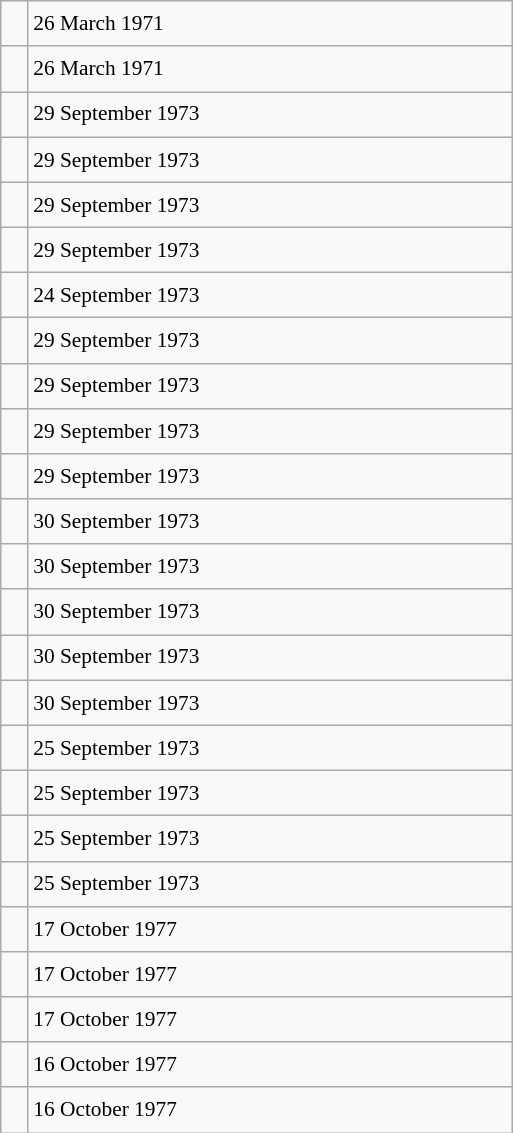<table class="wikitable" style="font-size: 89%; float: left; width: 24em; margin-right: 1em; line-height: 1.65em">
<tr>
<td></td>
<td>26 March 1971</td>
</tr>
<tr>
<td></td>
<td>26 March 1971</td>
</tr>
<tr>
<td></td>
<td>29 September 1973</td>
</tr>
<tr>
<td></td>
<td>29 September 1973</td>
</tr>
<tr>
<td></td>
<td>29 September 1973</td>
</tr>
<tr>
<td></td>
<td>29 September 1973</td>
</tr>
<tr>
<td></td>
<td>24 September 1973</td>
</tr>
<tr>
<td></td>
<td>29 September 1973</td>
</tr>
<tr>
<td></td>
<td>29 September 1973</td>
</tr>
<tr>
<td></td>
<td>29 September 1973</td>
</tr>
<tr>
<td></td>
<td>29 September 1973</td>
</tr>
<tr>
<td></td>
<td>30 September 1973</td>
</tr>
<tr>
<td></td>
<td>30 September 1973</td>
</tr>
<tr>
<td></td>
<td>30 September 1973</td>
</tr>
<tr>
<td></td>
<td>30 September 1973</td>
</tr>
<tr>
<td></td>
<td>30 September 1973</td>
</tr>
<tr>
<td></td>
<td>25 September 1973</td>
</tr>
<tr>
<td></td>
<td>25 September 1973</td>
</tr>
<tr>
<td></td>
<td>25 September 1973</td>
</tr>
<tr>
<td></td>
<td>25 September 1973</td>
</tr>
<tr>
<td></td>
<td>17 October 1977</td>
</tr>
<tr>
<td></td>
<td>17 October 1977</td>
</tr>
<tr>
<td></td>
<td>17 October 1977</td>
</tr>
<tr>
<td></td>
<td>16 October 1977</td>
</tr>
<tr>
<td></td>
<td>16 October 1977</td>
</tr>
</table>
